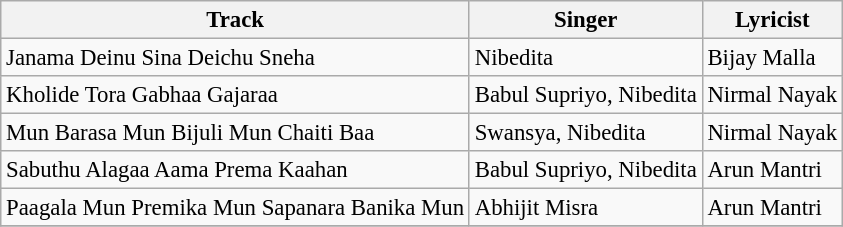<table class="wikitable" style="font-size:95%;">
<tr>
<th>Track</th>
<th>Singer</th>
<th>Lyricist</th>
</tr>
<tr>
<td>Janama Deinu Sina Deichu Sneha</td>
<td>Nibedita</td>
<td>Bijay Malla</td>
</tr>
<tr>
<td>Kholide Tora Gabhaa Gajaraa</td>
<td>Babul Supriyo, Nibedita</td>
<td>Nirmal Nayak</td>
</tr>
<tr>
<td>Mun Barasa Mun Bijuli Mun Chaiti Baa</td>
<td>Swansya, Nibedita</td>
<td>Nirmal Nayak</td>
</tr>
<tr>
<td>Sabuthu Alagaa Aama Prema Kaahan</td>
<td>Babul Supriyo, Nibedita</td>
<td>Arun Mantri</td>
</tr>
<tr>
<td>Paagala Mun Premika Mun Sapanara Banika Mun</td>
<td>Abhijit Misra</td>
<td>Arun Mantri</td>
</tr>
<tr>
</tr>
</table>
